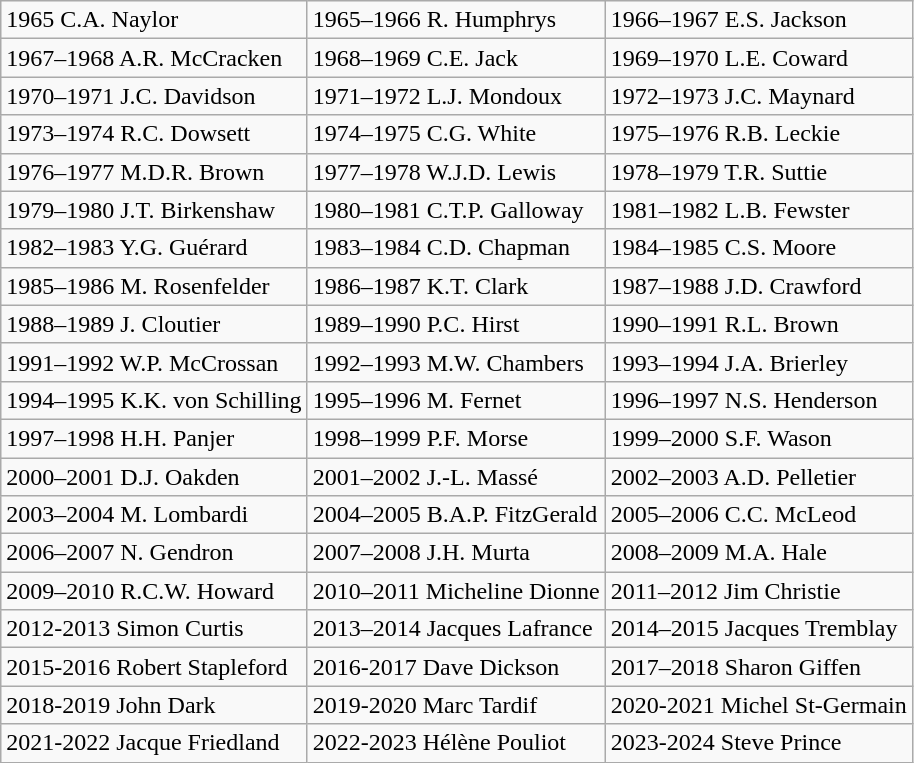<table class="wikitable">
<tr>
<td>1965 C.A. Naylor</td>
<td>1965–1966 R. Humphrys</td>
<td>1966–1967 E.S. Jackson</td>
</tr>
<tr>
<td>1967–1968 A.R. McCracken</td>
<td>1968–1969 C.E. Jack</td>
<td>1969–1970 L.E. Coward</td>
</tr>
<tr>
<td>1970–1971 J.C. Davidson</td>
<td>1971–1972 L.J. Mondoux</td>
<td>1972–1973 J.C. Maynard</td>
</tr>
<tr>
<td>1973–1974 R.C. Dowsett</td>
<td>1974–1975 C.G. White</td>
<td>1975–1976 R.B. Leckie</td>
</tr>
<tr>
<td>1976–1977 M.D.R. Brown</td>
<td>1977–1978 W.J.D. Lewis</td>
<td>1978–1979 T.R. Suttie</td>
</tr>
<tr>
<td>1979–1980 J.T. Birkenshaw</td>
<td>1980–1981 C.T.P. Galloway</td>
<td>1981–1982 L.B. Fewster</td>
</tr>
<tr>
<td>1982–1983 Y.G. Guérard</td>
<td>1983–1984 C.D. Chapman</td>
<td>1984–1985 C.S. Moore</td>
</tr>
<tr>
<td>1985–1986 M. Rosenfelder</td>
<td>1986–1987 K.T. Clark</td>
<td>1987–1988 J.D. Crawford</td>
</tr>
<tr>
<td>1988–1989 J. Cloutier</td>
<td>1989–1990 P.C. Hirst</td>
<td>1990–1991 R.L. Brown</td>
</tr>
<tr>
<td>1991–1992 W.P. McCrossan</td>
<td>1992–1993 M.W. Chambers</td>
<td>1993–1994 J.A. Brierley</td>
</tr>
<tr>
<td>1994–1995 K.K. von Schilling</td>
<td>1995–1996 M. Fernet</td>
<td>1996–1997 N.S. Henderson</td>
</tr>
<tr>
<td>1997–1998 H.H. Panjer</td>
<td>1998–1999 P.F. Morse</td>
<td>1999–2000 S.F. Wason</td>
</tr>
<tr>
<td>2000–2001 D.J. Oakden</td>
<td>2001–2002 J.-L. Massé</td>
<td>2002–2003 A.D. Pelletier</td>
</tr>
<tr>
<td>2003–2004 M. Lombardi</td>
<td>2004–2005 B.A.P. FitzGerald</td>
<td>2005–2006 C.C. McLeod</td>
</tr>
<tr>
<td>2006–2007 N. Gendron</td>
<td>2007–2008 J.H. Murta</td>
<td>2008–2009 M.A. Hale</td>
</tr>
<tr>
<td>2009–2010 R.C.W. Howard</td>
<td>2010–2011 Micheline Dionne</td>
<td>2011–2012 Jim Christie</td>
</tr>
<tr>
<td>2012-2013 Simon Curtis</td>
<td>2013–2014 Jacques Lafrance</td>
<td>2014–2015 Jacques Tremblay</td>
</tr>
<tr>
<td>2015-2016 Robert Stapleford</td>
<td>2016-2017 Dave Dickson</td>
<td>2017–2018 Sharon Giffen</td>
</tr>
<tr>
<td>2018-2019 John Dark</td>
<td>2019-2020 Marc Tardif</td>
<td>2020-2021 Michel St-Germain</td>
</tr>
<tr>
<td>2021-2022 Jacque Friedland</td>
<td>2022-2023 Hélène Pouliot</td>
<td>2023-2024 Steve Prince</td>
</tr>
</table>
